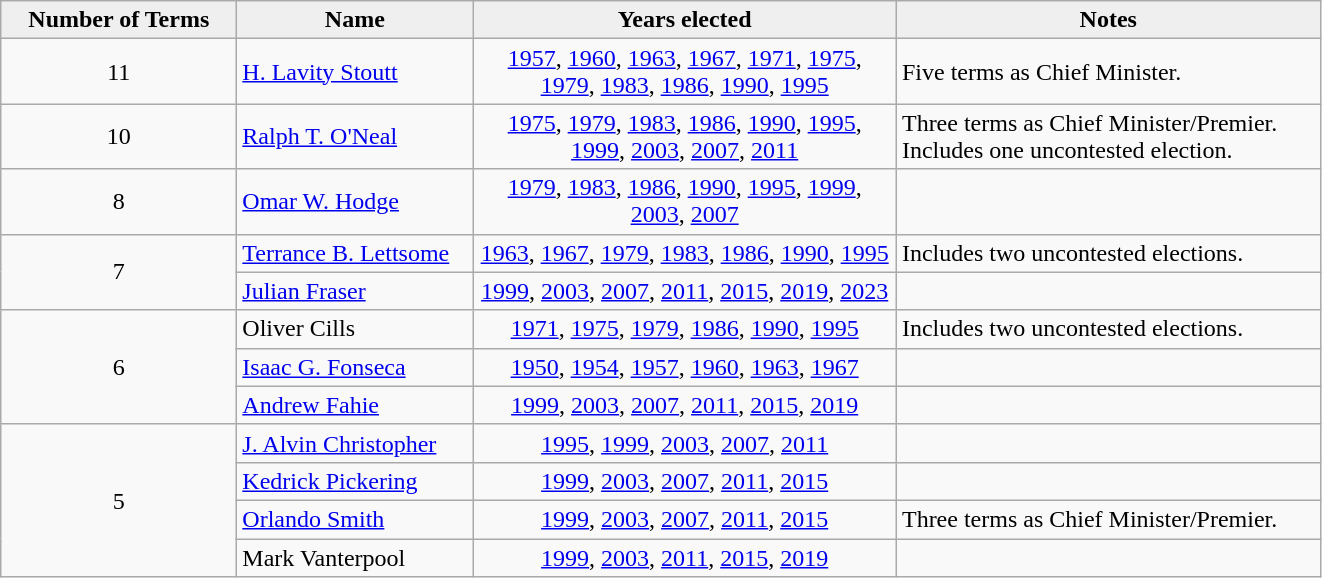<table class="wikitable">
<tr>
<th align="center" style="background: #efefef;" width="150">Number of Terms</th>
<th align="center" style="background: #efefef;" width="150">Name</th>
<th align="center" style="background: #efefef;" width="275">Years elected</th>
<th align="center" style="background: #efefef;" width="275">Notes</th>
</tr>
<tr>
<td align="center">11</td>
<td><a href='#'>H. Lavity Stoutt</a></td>
<td align="center"><a href='#'>1957</a>, <a href='#'>1960</a>, <a href='#'>1963</a>, <a href='#'>1967</a>, <a href='#'>1971</a>, <a href='#'>1975</a>, <a href='#'>1979</a>, <a href='#'>1983</a>, <a href='#'>1986</a>, <a href='#'>1990</a>, <a href='#'>1995</a></td>
<td>Five terms as Chief Minister.</td>
</tr>
<tr>
<td align="center">10</td>
<td><a href='#'>Ralph T. O'Neal</a></td>
<td align="center"><a href='#'>1975</a>, <a href='#'>1979</a>, <a href='#'>1983</a>, <a href='#'>1986</a>, <a href='#'>1990</a>, <a href='#'>1995</a>, <a href='#'>1999</a>, <a href='#'>2003</a>, <a href='#'>2007</a>, <a href='#'>2011</a></td>
<td>Three terms as Chief Minister/Premier.<br>Includes one uncontested election.</td>
</tr>
<tr>
<td align="center">8</td>
<td><a href='#'>Omar W. Hodge</a></td>
<td align="center"><a href='#'>1979</a>, <a href='#'>1983</a>, <a href='#'>1986</a>, <a href='#'>1990</a>, <a href='#'>1995</a>, <a href='#'>1999</a>, <a href='#'>2003</a>, <a href='#'>2007</a></td>
<td></td>
</tr>
<tr>
<td rowspan=2 align="center">7</td>
<td><a href='#'>Terrance B. Lettsome</a></td>
<td align="center"><a href='#'>1963</a>, <a href='#'>1967</a>, <a href='#'>1979</a>, <a href='#'>1983</a>, <a href='#'>1986</a>, <a href='#'>1990</a>, <a href='#'>1995</a></td>
<td>Includes two uncontested elections.</td>
</tr>
<tr>
<td><a href='#'>Julian Fraser</a></td>
<td align="center"><a href='#'>1999</a>, <a href='#'>2003</a>, <a href='#'>2007</a>, <a href='#'>2011</a>, <a href='#'>2015</a>, <a href='#'>2019</a>, <a href='#'>2023</a></td>
<td></td>
</tr>
<tr>
<td rowspan=3 align="center">6</td>
<td>Oliver Cills</td>
<td align="center"><a href='#'>1971</a>, <a href='#'>1975</a>, <a href='#'>1979</a>, <a href='#'>1986</a>, <a href='#'>1990</a>, <a href='#'>1995</a></td>
<td>Includes two uncontested elections.</td>
</tr>
<tr>
<td><a href='#'>Isaac G. Fonseca</a></td>
<td align="center"><a href='#'>1950</a>, <a href='#'>1954</a>, <a href='#'>1957</a>, <a href='#'>1960</a>, <a href='#'>1963</a>, <a href='#'>1967</a></td>
<td></td>
</tr>
<tr>
<td><a href='#'>Andrew Fahie</a></td>
<td align="center"><a href='#'>1999</a>, <a href='#'>2003</a>, <a href='#'>2007</a>, <a href='#'>2011</a>, <a href='#'>2015</a>, <a href='#'>2019</a></td>
<td></td>
</tr>
<tr>
<td rowspan=4 align="center">5</td>
<td><a href='#'>J. Alvin Christopher</a></td>
<td align="center"><a href='#'>1995</a>, <a href='#'>1999</a>, <a href='#'>2003</a>, <a href='#'>2007</a>, <a href='#'>2011</a></td>
<td></td>
</tr>
<tr>
<td><a href='#'>Kedrick Pickering</a></td>
<td align="center"><a href='#'>1999</a>, <a href='#'>2003</a>, <a href='#'>2007</a>, <a href='#'>2011</a>, <a href='#'>2015</a></td>
<td></td>
</tr>
<tr>
<td><a href='#'>Orlando Smith</a></td>
<td align="center"><a href='#'>1999</a>, <a href='#'>2003</a>, <a href='#'>2007</a>, <a href='#'>2011</a>, <a href='#'>2015</a></td>
<td>Three terms as Chief Minister/Premier.</td>
</tr>
<tr>
<td>Mark Vanterpool</td>
<td align="center"><a href='#'>1999</a>, <a href='#'>2003</a>, <a href='#'>2011</a>, <a href='#'>2015</a>, <a href='#'>2019</a></td>
<td></td>
</tr>
</table>
